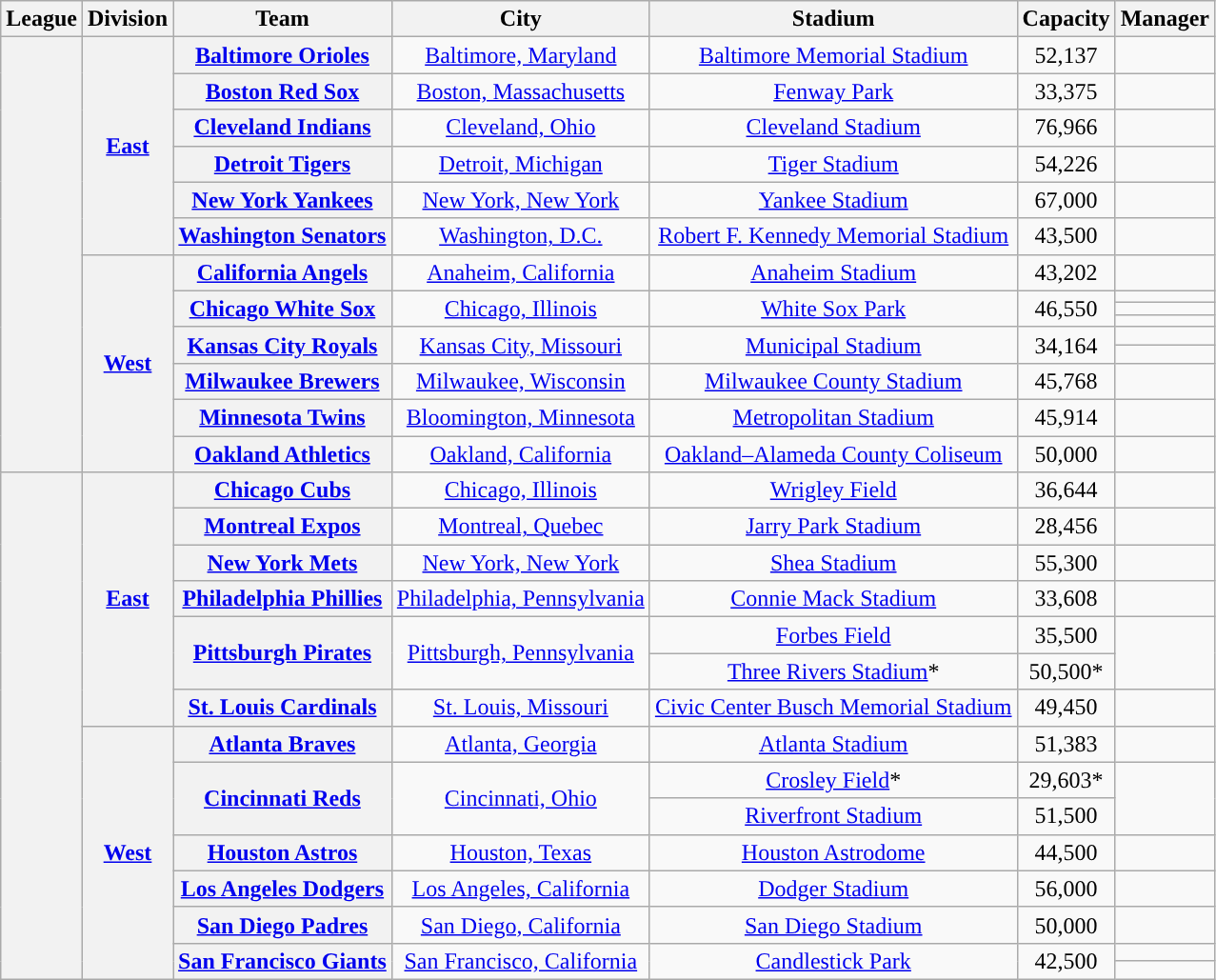<table class="wikitable sortable plainrowheaders" style="text-align:center;">
<tr>
<th scope="col">League</th>
<th scope="col">Division</th>
<th scope="col">Team</th>
<th scope="col">City</th>
<th scope="col">Stadium</th>
<th scope="col">Capacity</th>
<th scope="col">Manager</th>
</tr>
<tr>
<th rowspan="15"></th>
<th rowspan="6"><a href='#'>East</a></th>
<th scope="row"><a href='#'>Baltimore Orioles</a></th>
<td><a href='#'>Baltimore, Maryland</a></td>
<td><a href='#'>Baltimore Memorial Stadium</a></td>
<td>52,137</td>
<td></td>
</tr>
<tr>
<th scope="row"><a href='#'>Boston Red Sox</a></th>
<td><a href='#'>Boston, Massachusetts</a></td>
<td><a href='#'>Fenway Park</a></td>
<td>33,375</td>
<td></td>
</tr>
<tr>
<th scope="row"><a href='#'>Cleveland Indians</a></th>
<td><a href='#'>Cleveland, Ohio</a></td>
<td><a href='#'>Cleveland Stadium</a></td>
<td>76,966</td>
<td></td>
</tr>
<tr>
<th scope="row"><a href='#'>Detroit Tigers</a></th>
<td><a href='#'>Detroit, Michigan</a></td>
<td><a href='#'>Tiger Stadium</a></td>
<td>54,226</td>
<td></td>
</tr>
<tr>
<th scope="row"><a href='#'>New York Yankees</a></th>
<td><a href='#'>New York, New York</a></td>
<td><a href='#'>Yankee Stadium</a></td>
<td>67,000</td>
<td></td>
</tr>
<tr>
<th scope="row"><a href='#'>Washington Senators</a></th>
<td><a href='#'>Washington, D.C.</a></td>
<td><a href='#'>Robert F. Kennedy Memorial Stadium</a></td>
<td>43,500</td>
<td></td>
</tr>
<tr>
<th rowspan="9"><a href='#'>West</a></th>
<th scope="row"><a href='#'>California Angels</a></th>
<td><a href='#'>Anaheim, California</a></td>
<td><a href='#'>Anaheim Stadium</a></td>
<td>43,202</td>
<td></td>
</tr>
<tr>
<th rowspan="3" scope="row"><a href='#'>Chicago White Sox</a></th>
<td rowspan="3"><a href='#'>Chicago, Illinois</a></td>
<td rowspan="3"><a href='#'>White Sox Park</a></td>
<td rowspan="3">46,550</td>
<td></td>
</tr>
<tr>
<td></td>
</tr>
<tr>
<td></td>
</tr>
<tr>
<th rowspan="2" scope="row"><a href='#'>Kansas City Royals</a></th>
<td rowspan="2"><a href='#'>Kansas City, Missouri</a></td>
<td rowspan="2"><a href='#'>Municipal Stadium</a></td>
<td rowspan="2">34,164</td>
<td></td>
</tr>
<tr>
<td></td>
</tr>
<tr>
<th scope="row"><a href='#'>Milwaukee Brewers</a></th>
<td><a href='#'>Milwaukee, Wisconsin</a></td>
<td><a href='#'>Milwaukee County Stadium</a></td>
<td>45,768</td>
<td></td>
</tr>
<tr>
<th scope="row"><a href='#'>Minnesota Twins</a></th>
<td><a href='#'>Bloomington, Minnesota</a></td>
<td><a href='#'>Metropolitan Stadium</a></td>
<td>45,914</td>
<td></td>
</tr>
<tr>
<th scope="row"><a href='#'>Oakland Athletics</a></th>
<td><a href='#'>Oakland, California</a></td>
<td><a href='#'>Oakland–Alameda County Coliseum</a></td>
<td>50,000</td>
<td></td>
</tr>
<tr>
<th rowspan="15"></th>
<th rowspan="7"><a href='#'>East</a></th>
<th scope="row"><a href='#'>Chicago Cubs</a></th>
<td><a href='#'>Chicago, Illinois</a></td>
<td><a href='#'>Wrigley Field</a></td>
<td>36,644</td>
<td></td>
</tr>
<tr>
<th scope="row"><a href='#'>Montreal Expos</a></th>
<td><a href='#'>Montreal, Quebec</a></td>
<td><a href='#'>Jarry Park Stadium</a></td>
<td>28,456</td>
<td></td>
</tr>
<tr>
<th scope="row"><a href='#'>New York Mets</a></th>
<td><a href='#'>New York, New York</a></td>
<td><a href='#'>Shea Stadium</a></td>
<td>55,300</td>
<td></td>
</tr>
<tr>
<th scope="row"><a href='#'>Philadelphia Phillies</a></th>
<td><a href='#'>Philadelphia, Pennsylvania</a></td>
<td><a href='#'>Connie Mack Stadium</a></td>
<td>33,608</td>
<td></td>
</tr>
<tr>
<th rowspan="2" scope="row"><a href='#'>Pittsburgh Pirates</a></th>
<td rowspan="2"><a href='#'>Pittsburgh, Pennsylvania</a></td>
<td><a href='#'>Forbes Field</a></td>
<td>35,500</td>
<td rowspan="2"></td>
</tr>
<tr>
<td><a href='#'>Three Rivers Stadium</a>*</td>
<td>50,500*</td>
</tr>
<tr>
<th scope="row"><a href='#'>St. Louis Cardinals</a></th>
<td><a href='#'>St. Louis, Missouri</a></td>
<td><a href='#'>Civic Center Busch Memorial Stadium</a></td>
<td>49,450</td>
<td></td>
</tr>
<tr>
<th rowspan="8"><a href='#'>West</a></th>
<th scope="row"><a href='#'>Atlanta Braves</a></th>
<td><a href='#'>Atlanta, Georgia</a></td>
<td><a href='#'>Atlanta Stadium</a></td>
<td>51,383</td>
<td></td>
</tr>
<tr>
<th rowspan="2" scope="row"><a href='#'>Cincinnati Reds</a></th>
<td rowspan="2"><a href='#'>Cincinnati, Ohio</a></td>
<td><a href='#'>Crosley Field</a>*</td>
<td>29,603*</td>
<td rowspan="2"></td>
</tr>
<tr>
<td><a href='#'>Riverfront Stadium</a></td>
<td>51,500</td>
</tr>
<tr>
<th scope="row"><a href='#'>Houston Astros</a></th>
<td><a href='#'>Houston, Texas</a></td>
<td><a href='#'>Houston Astrodome</a></td>
<td>44,500</td>
<td></td>
</tr>
<tr>
<th scope="row"><a href='#'>Los Angeles Dodgers</a></th>
<td><a href='#'>Los Angeles, California</a></td>
<td><a href='#'>Dodger Stadium</a></td>
<td>56,000</td>
<td></td>
</tr>
<tr>
<th scope="row"><a href='#'>San Diego Padres</a></th>
<td><a href='#'>San Diego, California</a></td>
<td><a href='#'>San Diego Stadium</a></td>
<td>50,000</td>
<td></td>
</tr>
<tr>
<th rowspan="2" scope="row"><a href='#'>San Francisco Giants</a></th>
<td rowspan="2"><a href='#'>San Francisco, California</a></td>
<td rowspan="2"><a href='#'>Candlestick Park</a></td>
<td rowspan="2">42,500</td>
<td></td>
</tr>
<tr>
<td></td>
</tr>
</table>
